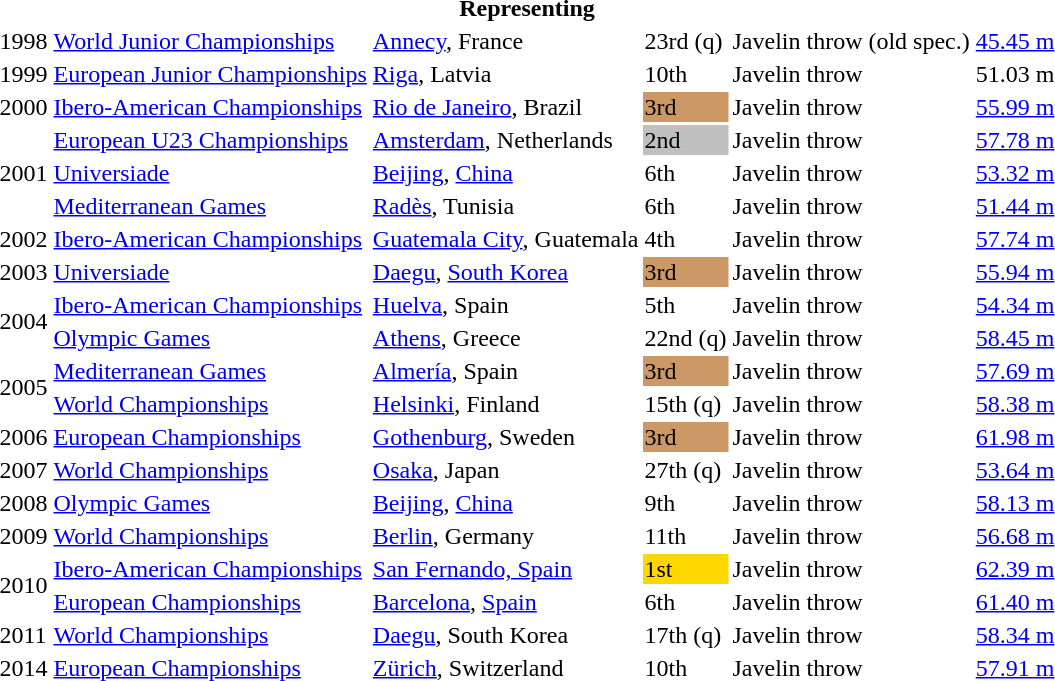<table>
<tr>
<th colspan="6">Representing </th>
</tr>
<tr>
<td>1998</td>
<td><a href='#'>World Junior Championships</a></td>
<td><a href='#'>Annecy</a>, France</td>
<td>23rd (q)</td>
<td>Javelin throw (old spec.)</td>
<td><a href='#'>45.45 m</a></td>
</tr>
<tr>
<td>1999</td>
<td><a href='#'>European Junior Championships</a></td>
<td><a href='#'>Riga</a>, Latvia</td>
<td>10th</td>
<td>Javelin throw</td>
<td>51.03 m</td>
</tr>
<tr>
<td>2000</td>
<td><a href='#'>Ibero-American Championships</a></td>
<td><a href='#'>Rio de Janeiro</a>, Brazil</td>
<td bgcolor="cc9966">3rd</td>
<td>Javelin throw</td>
<td><a href='#'>55.99 m</a></td>
</tr>
<tr>
<td rowspan=3>2001</td>
<td><a href='#'>European U23 Championships</a></td>
<td><a href='#'>Amsterdam</a>, Netherlands</td>
<td bgcolor=silver>2nd</td>
<td>Javelin throw</td>
<td><a href='#'>57.78 m</a></td>
</tr>
<tr>
<td><a href='#'>Universiade</a></td>
<td><a href='#'>Beijing</a>, <a href='#'>China</a></td>
<td>6th</td>
<td>Javelin throw</td>
<td><a href='#'>53.32 m</a></td>
</tr>
<tr>
<td><a href='#'>Mediterranean Games</a></td>
<td><a href='#'>Radès</a>, Tunisia</td>
<td>6th</td>
<td>Javelin throw</td>
<td><a href='#'>51.44 m</a></td>
</tr>
<tr>
<td>2002</td>
<td><a href='#'>Ibero-American Championships</a></td>
<td><a href='#'>Guatemala City</a>, Guatemala</td>
<td>4th</td>
<td>Javelin throw</td>
<td><a href='#'>57.74 m</a></td>
</tr>
<tr>
<td>2003</td>
<td><a href='#'>Universiade</a></td>
<td><a href='#'>Daegu</a>, <a href='#'>South Korea</a></td>
<td bgcolor="cc9966">3rd</td>
<td>Javelin throw</td>
<td><a href='#'>55.94 m</a></td>
</tr>
<tr>
<td rowspan=2>2004</td>
<td><a href='#'>Ibero-American Championships</a></td>
<td><a href='#'>Huelva</a>, Spain</td>
<td>5th</td>
<td>Javelin throw</td>
<td><a href='#'>54.34 m</a></td>
</tr>
<tr>
<td><a href='#'>Olympic Games</a></td>
<td><a href='#'>Athens</a>, Greece</td>
<td>22nd (q)</td>
<td>Javelin throw</td>
<td><a href='#'>58.45 m</a></td>
</tr>
<tr>
<td rowspan=2>2005</td>
<td><a href='#'>Mediterranean Games</a></td>
<td><a href='#'>Almería</a>, Spain</td>
<td bgcolor="cc9966">3rd</td>
<td>Javelin throw</td>
<td><a href='#'>57.69 m</a></td>
</tr>
<tr>
<td><a href='#'>World Championships</a></td>
<td><a href='#'>Helsinki</a>, Finland</td>
<td>15th (q)</td>
<td>Javelin throw</td>
<td><a href='#'>58.38 m</a></td>
</tr>
<tr>
<td>2006</td>
<td><a href='#'>European Championships</a></td>
<td><a href='#'>Gothenburg</a>, Sweden</td>
<td bgcolor="cc9966">3rd</td>
<td>Javelin throw</td>
<td><a href='#'>61.98 m</a></td>
</tr>
<tr>
<td>2007</td>
<td><a href='#'>World Championships</a></td>
<td><a href='#'>Osaka</a>, Japan</td>
<td>27th (q)</td>
<td>Javelin throw</td>
<td><a href='#'>53.64 m</a></td>
</tr>
<tr>
<td>2008</td>
<td><a href='#'>Olympic Games</a></td>
<td><a href='#'>Beijing</a>, <a href='#'>China</a></td>
<td>9th</td>
<td>Javelin throw</td>
<td><a href='#'>58.13 m</a></td>
</tr>
<tr>
<td>2009</td>
<td><a href='#'>World Championships</a></td>
<td><a href='#'>Berlin</a>, Germany</td>
<td>11th</td>
<td>Javelin throw</td>
<td><a href='#'>56.68 m</a></td>
</tr>
<tr>
<td rowspan=2>2010</td>
<td><a href='#'>Ibero-American Championships</a></td>
<td><a href='#'>San Fernando, Spain</a></td>
<td bgcolor="gold">1st</td>
<td>Javelin throw</td>
<td><a href='#'>62.39 m</a></td>
</tr>
<tr>
<td><a href='#'>European Championships</a></td>
<td><a href='#'>Barcelona</a>, <a href='#'>Spain</a></td>
<td>6th</td>
<td>Javelin throw</td>
<td><a href='#'>61.40 m</a></td>
</tr>
<tr>
<td>2011</td>
<td><a href='#'>World Championships</a></td>
<td><a href='#'>Daegu</a>, South Korea</td>
<td>17th (q)</td>
<td>Javelin throw</td>
<td><a href='#'>58.34 m</a></td>
</tr>
<tr>
<td>2014</td>
<td><a href='#'>European Championships</a></td>
<td><a href='#'>Zürich</a>, Switzerland</td>
<td>10th</td>
<td>Javelin throw</td>
<td><a href='#'>57.91 m</a></td>
</tr>
</table>
